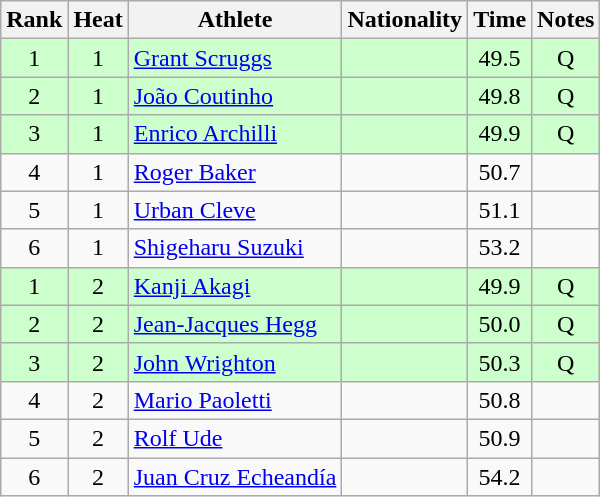<table class="wikitable sortable" style="text-align:center">
<tr>
<th>Rank</th>
<th>Heat</th>
<th>Athlete</th>
<th>Nationality</th>
<th>Time</th>
<th>Notes</th>
</tr>
<tr bgcolor=ccffcc>
<td>1</td>
<td>1</td>
<td align=left><a href='#'>Grant Scruggs</a></td>
<td align=left></td>
<td>49.5</td>
<td>Q</td>
</tr>
<tr bgcolor=ccffcc>
<td>2</td>
<td>1</td>
<td align=left><a href='#'>João Coutinho</a></td>
<td align=left></td>
<td>49.8</td>
<td>Q</td>
</tr>
<tr bgcolor=ccffcc>
<td>3</td>
<td>1</td>
<td align=left><a href='#'>Enrico Archilli</a></td>
<td align=left></td>
<td>49.9</td>
<td>Q</td>
</tr>
<tr>
<td>4</td>
<td>1</td>
<td align=left><a href='#'>Roger Baker</a></td>
<td align=left></td>
<td>50.7</td>
<td></td>
</tr>
<tr>
<td>5</td>
<td>1</td>
<td align=left><a href='#'>Urban Cleve</a></td>
<td align=left></td>
<td>51.1</td>
<td></td>
</tr>
<tr>
<td>6</td>
<td>1</td>
<td align=left><a href='#'>Shigeharu Suzuki</a></td>
<td align=left></td>
<td>53.2</td>
<td></td>
</tr>
<tr bgcolor=ccffcc>
<td>1</td>
<td>2</td>
<td align=left><a href='#'>Kanji Akagi</a></td>
<td align=left></td>
<td>49.9</td>
<td>Q</td>
</tr>
<tr bgcolor=ccffcc>
<td>2</td>
<td>2</td>
<td align=left><a href='#'>Jean-Jacques Hegg</a></td>
<td align=left></td>
<td>50.0</td>
<td>Q</td>
</tr>
<tr bgcolor=ccffcc>
<td>3</td>
<td>2</td>
<td align=left><a href='#'>John Wrighton</a></td>
<td align=left></td>
<td>50.3</td>
<td>Q</td>
</tr>
<tr>
<td>4</td>
<td>2</td>
<td align=left><a href='#'>Mario Paoletti</a></td>
<td align=left></td>
<td>50.8</td>
<td></td>
</tr>
<tr>
<td>5</td>
<td>2</td>
<td align=left><a href='#'>Rolf Ude</a></td>
<td align=left></td>
<td>50.9</td>
<td></td>
</tr>
<tr>
<td>6</td>
<td>2</td>
<td align=left><a href='#'>Juan Cruz Echeandía</a></td>
<td align=left></td>
<td>54.2</td>
<td></td>
</tr>
</table>
